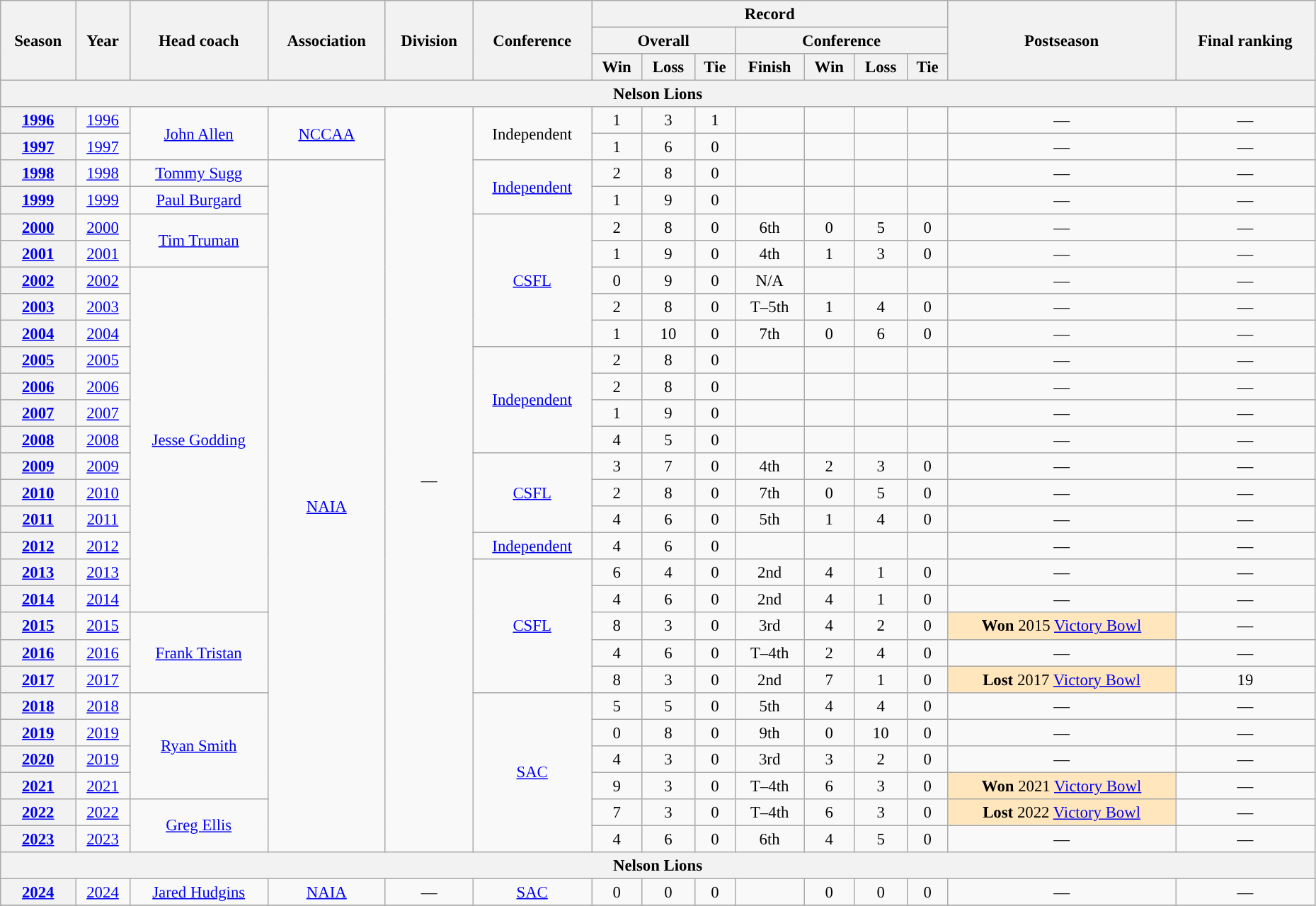<table class="wikitable" style="font-size: 95%; width:98%;text-align:center;">
<tr>
<th rowspan="3">Season</th>
<th rowspan="3">Year</th>
<th rowspan="3">Head coach</th>
<th rowspan="3">Association</th>
<th rowspan="3">Division</th>
<th rowspan="3">Conference</th>
<th colspan="7">Record</th>
<th rowspan="3">Postseason</th>
<th rowspan="3">Final ranking</th>
</tr>
<tr>
<th colspan="3">Overall</th>
<th colspan="4">Conference</th>
</tr>
<tr>
<th>Win</th>
<th>Loss</th>
<th>Tie</th>
<th>Finish</th>
<th>Win</th>
<th>Loss</th>
<th>Tie</th>
</tr>
<tr>
<th colspan="15">Nelson Lions</th>
</tr>
<tr>
<th><a href='#'>1996</a></th>
<td><a href='#'>1996</a></td>
<td rowspan="2"><a href='#'>John Allen</a></td>
<td rowspan="2"><a href='#'>NCCAA</a></td>
<td rowspan="28">—</td>
<td rowspan="2">Independent</td>
<td>1</td>
<td>3</td>
<td>1</td>
<td></td>
<td></td>
<td></td>
<td></td>
<td>—</td>
<td>—</td>
</tr>
<tr>
<th><a href='#'>1997</a></th>
<td><a href='#'>1997</a></td>
<td>1</td>
<td>6</td>
<td>0</td>
<td></td>
<td></td>
<td></td>
<td></td>
<td>—</td>
<td>—</td>
</tr>
<tr>
<th><a href='#'>1998</a></th>
<td><a href='#'>1998</a></td>
<td><a href='#'>Tommy Sugg</a></td>
<td rowspan="26"><a href='#'>NAIA</a></td>
<td rowspan="2"><a href='#'>Independent</a></td>
<td>2</td>
<td>8</td>
<td>0</td>
<td></td>
<td></td>
<td></td>
<td></td>
<td>—</td>
<td>—</td>
</tr>
<tr>
<th><a href='#'>1999</a></th>
<td><a href='#'>1999</a></td>
<td><a href='#'>Paul Burgard</a></td>
<td>1</td>
<td>9</td>
<td>0</td>
<td></td>
<td></td>
<td></td>
<td></td>
<td>—</td>
<td>—</td>
</tr>
<tr>
<th><a href='#'>2000</a></th>
<td><a href='#'>2000</a></td>
<td rowspan="2"><a href='#'>Tim Truman</a></td>
<td rowspan="5"><a href='#'>CSFL</a></td>
<td>2</td>
<td>8</td>
<td>0</td>
<td>6th</td>
<td>0</td>
<td>5</td>
<td>0</td>
<td>—</td>
<td>—</td>
</tr>
<tr>
<th><a href='#'>2001</a></th>
<td><a href='#'>2001</a></td>
<td>1</td>
<td>9</td>
<td>0</td>
<td>4th</td>
<td>1</td>
<td>3</td>
<td>0</td>
<td>—</td>
<td>—</td>
</tr>
<tr>
<th><a href='#'>2002</a></th>
<td><a href='#'>2002</a></td>
<td rowspan="13"><a href='#'>Jesse Godding</a></td>
<td>0</td>
<td>9</td>
<td>0</td>
<td>N/A</td>
<td></td>
<td></td>
<td></td>
<td>—</td>
<td>—</td>
</tr>
<tr>
<th><a href='#'>2003</a></th>
<td><a href='#'>2003</a></td>
<td>2</td>
<td>8</td>
<td>0</td>
<td>T–5th</td>
<td>1</td>
<td>4</td>
<td>0</td>
<td>—</td>
<td>—</td>
</tr>
<tr>
<th><a href='#'>2004</a></th>
<td><a href='#'>2004</a></td>
<td>1</td>
<td>10</td>
<td>0</td>
<td>7th</td>
<td>0</td>
<td>6</td>
<td>0</td>
<td>—</td>
<td>—</td>
</tr>
<tr>
<th><a href='#'>2005</a></th>
<td><a href='#'>2005</a></td>
<td rowspan="4"><a href='#'>Independent</a></td>
<td>2</td>
<td>8</td>
<td>0</td>
<td></td>
<td></td>
<td></td>
<td></td>
<td>—</td>
<td>—</td>
</tr>
<tr>
<th><a href='#'>2006</a></th>
<td><a href='#'>2006</a></td>
<td>2</td>
<td>8</td>
<td>0</td>
<td></td>
<td></td>
<td></td>
<td></td>
<td>—</td>
<td>—</td>
</tr>
<tr>
<th><a href='#'>2007</a></th>
<td><a href='#'>2007</a></td>
<td>1</td>
<td>9</td>
<td>0</td>
<td></td>
<td></td>
<td></td>
<td></td>
<td>—</td>
<td>—</td>
</tr>
<tr>
<th><a href='#'>2008</a></th>
<td><a href='#'>2008</a></td>
<td>4</td>
<td>5</td>
<td>0</td>
<td></td>
<td></td>
<td></td>
<td></td>
<td>—</td>
<td>—</td>
</tr>
<tr>
<th><a href='#'>2009</a></th>
<td><a href='#'>2009</a></td>
<td rowspan="3"><a href='#'>CSFL</a></td>
<td>3</td>
<td>7</td>
<td>0</td>
<td>4th</td>
<td>2</td>
<td>3</td>
<td>0</td>
<td>—</td>
<td>—</td>
</tr>
<tr>
<th><a href='#'>2010</a></th>
<td><a href='#'>2010</a></td>
<td>2</td>
<td>8</td>
<td>0</td>
<td>7th</td>
<td>0</td>
<td>5</td>
<td>0</td>
<td>—</td>
<td>—</td>
</tr>
<tr>
<th><a href='#'>2011</a></th>
<td><a href='#'>2011</a></td>
<td>4</td>
<td>6</td>
<td>0</td>
<td>5th</td>
<td>1</td>
<td>4</td>
<td>0</td>
<td>—</td>
<td>—</td>
</tr>
<tr>
<th><a href='#'>2012</a></th>
<td><a href='#'>2012</a></td>
<td><a href='#'>Independent</a></td>
<td>4</td>
<td>6</td>
<td>0</td>
<td></td>
<td></td>
<td></td>
<td></td>
<td>—</td>
<td>—</td>
</tr>
<tr>
<th><a href='#'>2013</a></th>
<td><a href='#'>2013</a></td>
<td rowspan="5"><a href='#'>CSFL</a></td>
<td>6</td>
<td>4</td>
<td>0</td>
<td>2nd</td>
<td>4</td>
<td>1</td>
<td>0</td>
<td>—</td>
<td>—</td>
</tr>
<tr>
<th><a href='#'>2014</a></th>
<td><a href='#'>2014</a></td>
<td>4</td>
<td>6</td>
<td>0</td>
<td>2nd</td>
<td>4</td>
<td>1</td>
<td>0</td>
<td>—</td>
<td>—</td>
</tr>
<tr>
<th><a href='#'>2015</a></th>
<td><a href='#'>2015</a></td>
<td rowspan="3"><a href='#'>Frank Tristan</a></td>
<td>8</td>
<td>3</td>
<td>0</td>
<td>3rd</td>
<td>4</td>
<td>2</td>
<td>0</td>
<td bgcolor="#ffe6bd"><strong>Won</strong> 2015 <a href='#'>Victory Bowl</a></td>
<td>—</td>
</tr>
<tr>
<th><a href='#'>2016</a></th>
<td><a href='#'>2016</a></td>
<td>4</td>
<td>6</td>
<td>0</td>
<td>T–4th</td>
<td>2</td>
<td>4</td>
<td>0</td>
<td>—</td>
<td>—</td>
</tr>
<tr>
<th><a href='#'>2017</a></th>
<td><a href='#'>2017</a></td>
<td>8</td>
<td>3</td>
<td>0</td>
<td>2nd</td>
<td>7</td>
<td>1</td>
<td>0</td>
<td bgcolor="#ffe6bd"><strong>Lost</strong> 2017 <a href='#'>Victory Bowl</a></td>
<td>19</td>
</tr>
<tr>
<th><a href='#'>2018</a></th>
<td><a href='#'>2018</a></td>
<td rowspan="4"><a href='#'>Ryan Smith</a></td>
<td rowspan="6"><a href='#'>SAC</a></td>
<td>5</td>
<td>5</td>
<td>0</td>
<td>5th</td>
<td>4</td>
<td>4</td>
<td>0</td>
<td>—</td>
<td>—</td>
</tr>
<tr>
<th><a href='#'>2019</a></th>
<td><a href='#'>2019</a></td>
<td>0</td>
<td>8</td>
<td>0</td>
<td>9th</td>
<td>0</td>
<td>10</td>
<td>0</td>
<td>—</td>
<td>—</td>
</tr>
<tr>
<th><a href='#'>2020</a></th>
<td><a href='#'>2019</a></td>
<td>4</td>
<td>3</td>
<td>0</td>
<td>3rd</td>
<td>3</td>
<td>2</td>
<td>0</td>
<td>—</td>
<td>—</td>
</tr>
<tr>
<th><a href='#'>2021</a></th>
<td><a href='#'>2021</a></td>
<td>9</td>
<td>3</td>
<td>0</td>
<td>T–4th</td>
<td>6</td>
<td>3</td>
<td>0</td>
<td bgcolor="#ffe6bd"><strong>Won</strong> 2021 <a href='#'>Victory Bowl</a></td>
<td>—</td>
</tr>
<tr>
<th><a href='#'>2022</a></th>
<td><a href='#'>2022</a></td>
<td rowspan="2"><a href='#'>Greg Ellis</a></td>
<td>7</td>
<td>3</td>
<td>0</td>
<td>T–4th</td>
<td>6</td>
<td>3</td>
<td>0</td>
<td bgcolor="#ffe6bd"><strong>Lost</strong> 2022 <a href='#'>Victory Bowl</a></td>
<td>—</td>
</tr>
<tr>
<th><a href='#'>2023</a></th>
<td><a href='#'>2023</a></td>
<td>4</td>
<td>6</td>
<td>0</td>
<td>6th</td>
<td>4</td>
<td>5</td>
<td>0</td>
<td>—</td>
<td>—</td>
</tr>
<tr>
<th colspan="15">Nelson Lions</th>
</tr>
<tr>
<th><a href='#'>2024</a></th>
<td><a href='#'>2024</a></td>
<td><a href='#'>Jared Hudgins</a></td>
<td><a href='#'>NAIA</a></td>
<td>—</td>
<td><a href='#'>SAC</a></td>
<td>0</td>
<td>0</td>
<td>0</td>
<td></td>
<td>0</td>
<td>0</td>
<td>0</td>
<td>—</td>
<td>—</td>
</tr>
<tr>
</tr>
</table>
